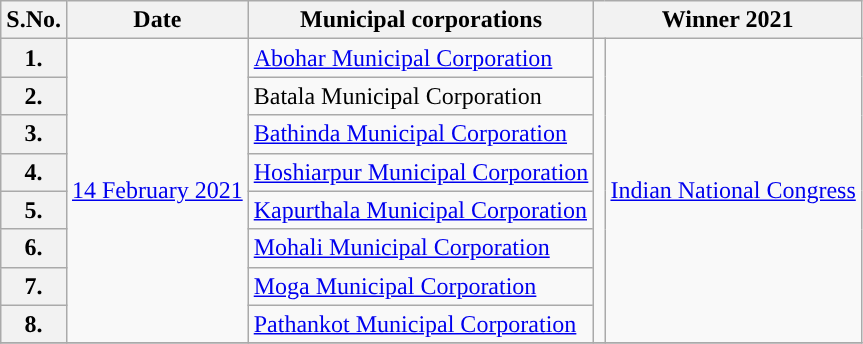<table class="wikitable sortable">
<tr>
<th>S.No.</th>
<th>Date</th>
<th>Municipal corporations</th>
<th colspan="2">Winner 2021</th>
</tr>
<tr>
<th>1.</th>
<td rowspan="8"><a href='#'>14 February 2021</a></td>
<td><a href='#'>Abohar Municipal Corporation</a></td>
<td rowspan="8" style="background:"></td>
<td rowspan="8"><a href='#'>Indian National Congress</a></td>
</tr>
<tr>
<th>2.</th>
<td>Batala Municipal Corporation</td>
</tr>
<tr>
<th>3.</th>
<td><a href='#'>Bathinda Municipal Corporation</a></td>
</tr>
<tr>
<th>4.</th>
<td><a href='#'>Hoshiarpur Municipal Corporation</a></td>
</tr>
<tr>
<th>5.</th>
<td><a href='#'>Kapurthala Municipal Corporation</a></td>
</tr>
<tr>
<th>6.</th>
<td><a href='#'>Mohali Municipal Corporation</a></td>
</tr>
<tr>
<th>7.</th>
<td><a href='#'>Moga Municipal Corporation</a></td>
</tr>
<tr>
<th>8.</th>
<td><a href='#'>Pathankot Municipal Corporation</a></td>
</tr>
<tr>
</tr>
</table>
